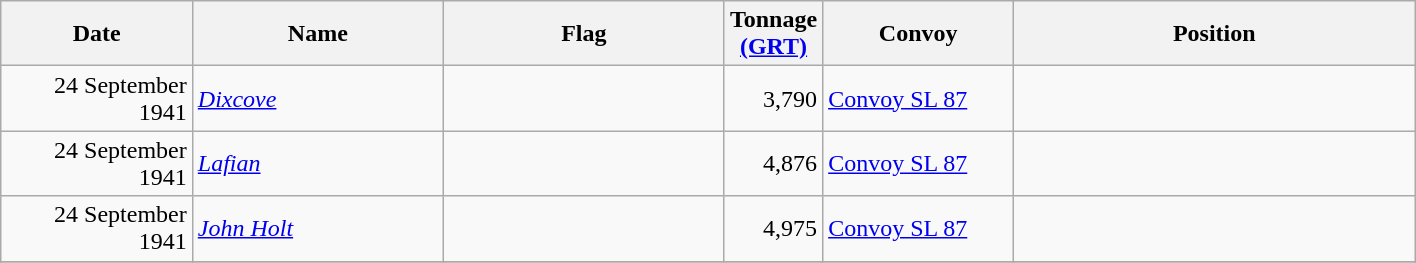<table class="wikitable sortable" style="margin: 1em auto 1em auto;"|->
<tr>
<th width="120px">Date</th>
<th width="160px">Name</th>
<th width="180px">Flag</th>
<th width="25px">Tonnage <a href='#'>(GRT)</a></th>
<th width="120px">Convoy</th>
<th width="260px">Position</th>
</tr>
<tr>
<td align="right">24 September 1941</td>
<td align="left"><a href='#'><em>Dixcove</em></a></td>
<td align="left"></td>
<td align="right">3,790</td>
<td align="left"><a href='#'>Convoy SL 87</a></td>
<td align="left"></td>
</tr>
<tr>
<td align="right">24 September 1941</td>
<td align="left"><a href='#'><em>Lafian</em></a></td>
<td align="left"></td>
<td align="right">4,876</td>
<td align="left"><a href='#'>Convoy SL 87</a></td>
<td align="left"></td>
</tr>
<tr>
<td align="right">24 September 1941</td>
<td align="left"><a href='#'><em>John Holt</em></a></td>
<td align="left"></td>
<td align="right">4,975</td>
<td align="left"><a href='#'>Convoy SL 87</a></td>
<td align="left"></td>
</tr>
<tr>
</tr>
</table>
